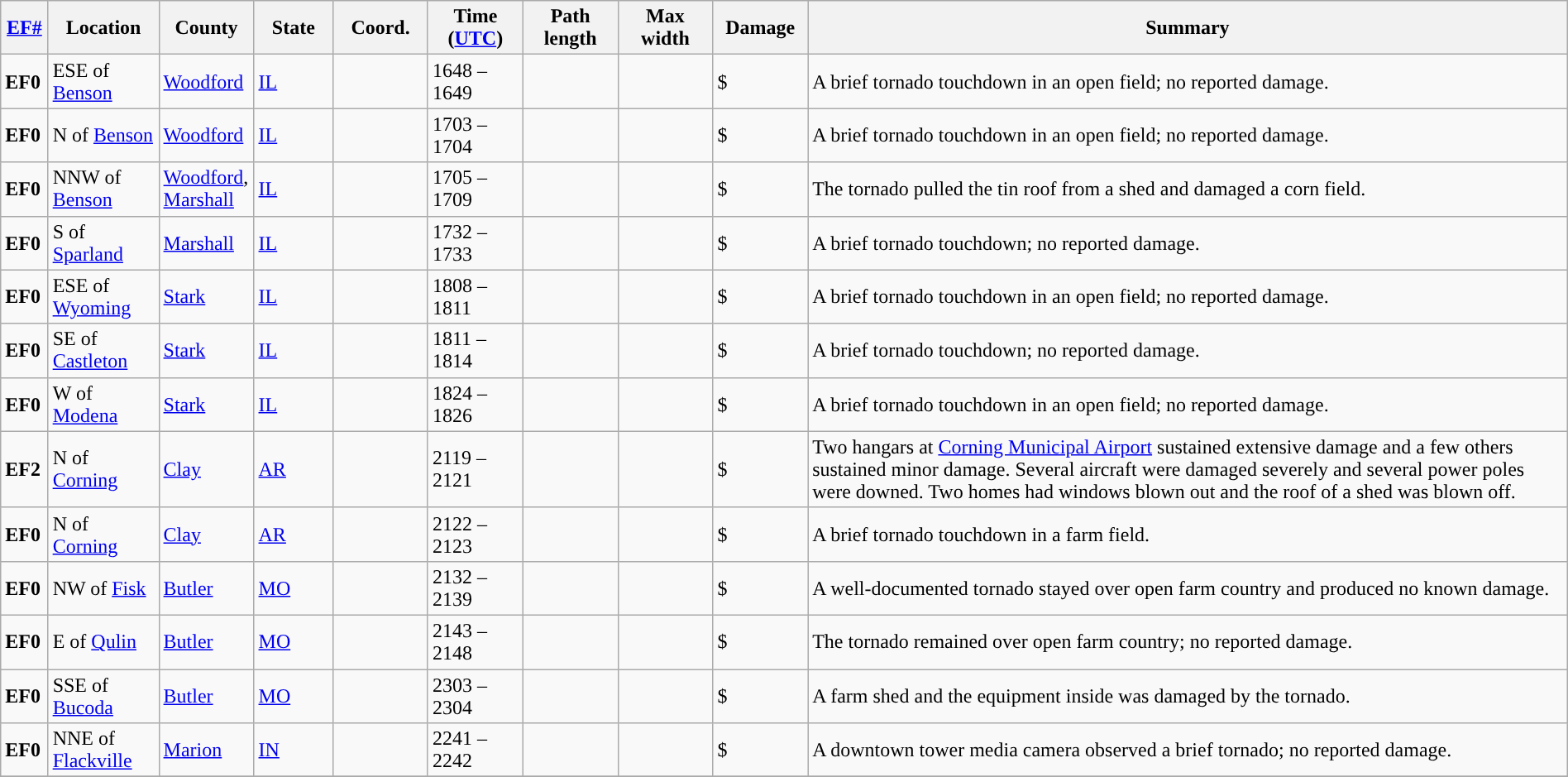<table class="wikitable sortable" style="width:100%;">
<tr>
<th scope="col" width="3%" align="center"><a href='#'>EF#</a></th>
<th scope="col" width="7%" align="center" class="unsortable">Location</th>
<th scope="col" width="6%" align="center" class="unsortable">County</th>
<th scope="col" width="5%" align="center">State</th>
<th scope="col" width="6%" align="center">Coord.</th>
<th scope="col" width="6%" align="center">Time (<a href='#'>UTC</a>)</th>
<th scope="col" width="6%" align="center">Path length</th>
<th scope="col" width="6%" align="center">Max width</th>
<th scope="col" width="6%" align="center">Damage</th>
<th scope="col" width="48%" class="unsortable" align="center">Summary</th>
</tr>
<tr>
<td><strong>EF0</strong></td>
<td>ESE of <a href='#'>Benson</a></td>
<td><a href='#'>Woodford</a></td>
<td><a href='#'>IL</a></td>
<td></td>
<td>1648 – 1649</td>
<td></td>
<td></td>
<td>$</td>
<td>A brief tornado touchdown in an open field; no reported damage.</td>
</tr>
<tr>
<td><strong>EF0</strong></td>
<td>N of <a href='#'>Benson</a></td>
<td><a href='#'>Woodford</a></td>
<td><a href='#'>IL</a></td>
<td></td>
<td>1703 – 1704</td>
<td></td>
<td></td>
<td>$</td>
<td>A brief tornado touchdown in an open field; no reported damage.</td>
</tr>
<tr>
<td><strong>EF0</strong></td>
<td>NNW of <a href='#'>Benson</a></td>
<td><a href='#'>Woodford</a>, <a href='#'>Marshall</a></td>
<td><a href='#'>IL</a></td>
<td></td>
<td>1705 – 1709</td>
<td></td>
<td></td>
<td>$</td>
<td>The tornado pulled the tin roof from a shed and damaged a corn field.</td>
</tr>
<tr>
<td><strong>EF0</strong></td>
<td>S of <a href='#'>Sparland</a></td>
<td><a href='#'>Marshall</a></td>
<td><a href='#'>IL</a></td>
<td></td>
<td>1732 – 1733</td>
<td></td>
<td></td>
<td>$</td>
<td>A brief tornado touchdown; no reported damage.</td>
</tr>
<tr>
<td><strong>EF0</strong></td>
<td>ESE of <a href='#'>Wyoming</a></td>
<td><a href='#'>Stark</a></td>
<td><a href='#'>IL</a></td>
<td></td>
<td>1808 – 1811</td>
<td></td>
<td></td>
<td>$</td>
<td>A brief tornado touchdown in an open field; no reported damage.</td>
</tr>
<tr>
<td><strong>EF0</strong></td>
<td>SE of <a href='#'>Castleton</a></td>
<td><a href='#'>Stark</a></td>
<td><a href='#'>IL</a></td>
<td></td>
<td>1811 – 1814</td>
<td></td>
<td></td>
<td>$</td>
<td>A brief tornado touchdown; no reported damage.</td>
</tr>
<tr>
<td><strong>EF0</strong></td>
<td>W of <a href='#'>Modena</a></td>
<td><a href='#'>Stark</a></td>
<td><a href='#'>IL</a></td>
<td></td>
<td>1824 – 1826</td>
<td></td>
<td></td>
<td>$</td>
<td>A brief tornado touchdown in an open field; no reported damage.</td>
</tr>
<tr>
<td><strong>EF2</strong></td>
<td>N of <a href='#'>Corning</a></td>
<td><a href='#'>Clay</a></td>
<td><a href='#'>AR</a></td>
<td></td>
<td>2119 – 2121</td>
<td></td>
<td></td>
<td>$</td>
<td>Two hangars at <a href='#'>Corning Municipal Airport</a> sustained extensive damage and a few others sustained minor damage. Several aircraft were damaged severely and several power poles were downed. Two homes had windows blown out and the roof of a shed was blown off.</td>
</tr>
<tr>
<td><strong>EF0</strong></td>
<td>N of <a href='#'>Corning</a></td>
<td><a href='#'>Clay</a></td>
<td><a href='#'>AR</a></td>
<td></td>
<td>2122 – 2123</td>
<td></td>
<td></td>
<td>$</td>
<td>A brief tornado touchdown in a farm field.</td>
</tr>
<tr>
<td><strong>EF0</strong></td>
<td>NW of <a href='#'>Fisk</a></td>
<td><a href='#'>Butler</a></td>
<td><a href='#'>MO</a></td>
<td></td>
<td>2132 – 2139</td>
<td></td>
<td></td>
<td>$</td>
<td>A well-documented tornado stayed over open farm country and produced no known damage.</td>
</tr>
<tr>
<td><strong>EF0</strong></td>
<td>E of <a href='#'>Qulin</a></td>
<td><a href='#'>Butler</a></td>
<td><a href='#'>MO</a></td>
<td></td>
<td>2143 – 2148</td>
<td></td>
<td></td>
<td>$</td>
<td>The tornado remained over open farm country; no reported damage.</td>
</tr>
<tr>
<td><strong>EF0</strong></td>
<td>SSE of <a href='#'>Bucoda</a></td>
<td><a href='#'>Butler</a></td>
<td><a href='#'>MO</a></td>
<td></td>
<td>2303 – 2304</td>
<td></td>
<td></td>
<td>$</td>
<td>A farm shed and the equipment inside was damaged by the tornado.</td>
</tr>
<tr>
<td><strong>EF0</strong></td>
<td>NNE of <a href='#'>Flackville</a></td>
<td><a href='#'>Marion</a></td>
<td><a href='#'>IN</a></td>
<td></td>
<td>2241 – 2242</td>
<td></td>
<td></td>
<td>$</td>
<td>A downtown tower media camera observed a brief tornado; no reported damage.</td>
</tr>
<tr>
</tr>
</table>
